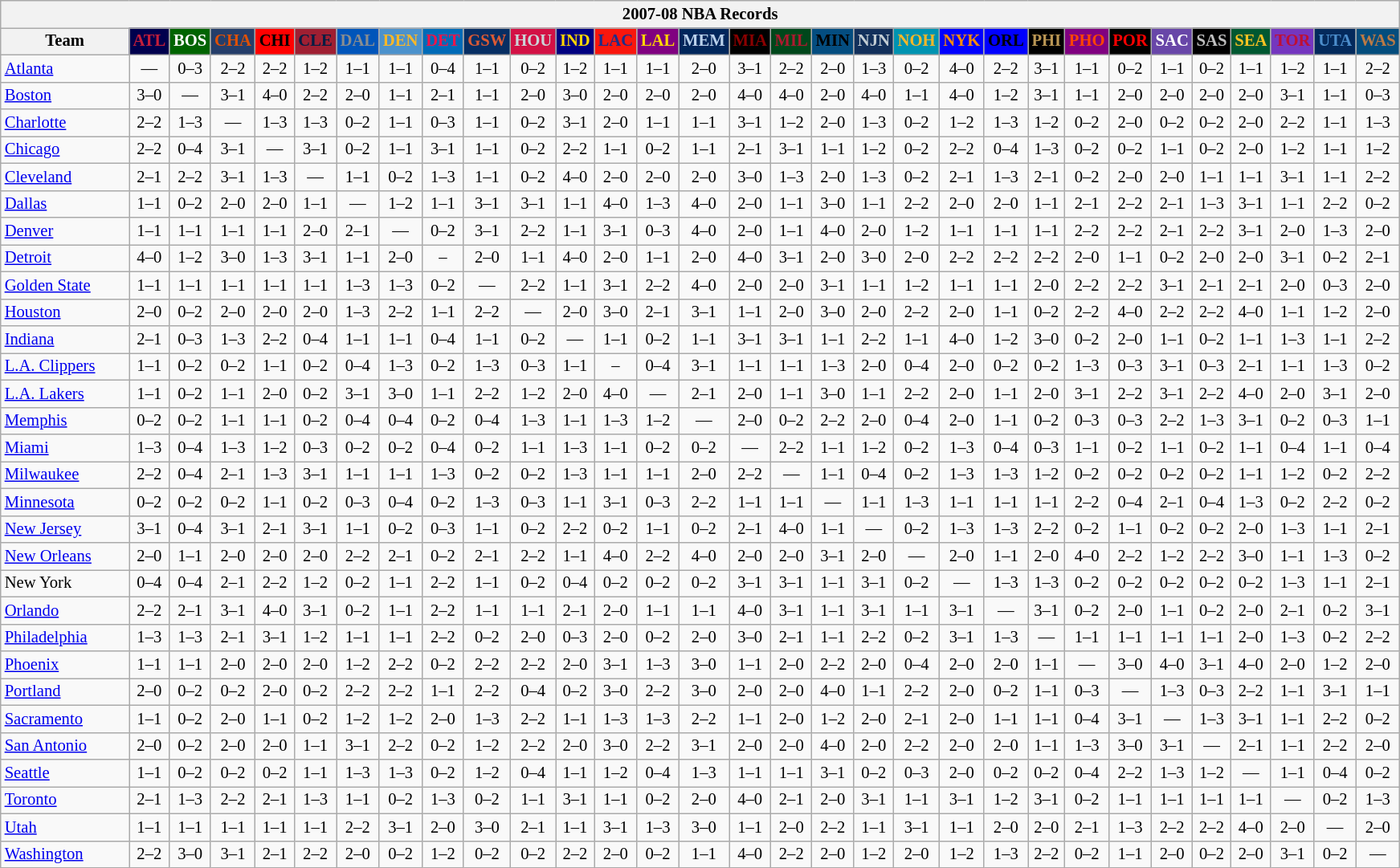<table class="wikitable" style="font-size:86%; text-align:center;">
<tr>
<th colspan=31>2007-08 NBA Records</th>
</tr>
<tr>
<th width=100>Team</th>
<th style="background:#00004d;color:#C41E3a;width=35">ATL</th>
<th style="background:#006400;color:#FFFFFF;width=35">BOS</th>
<th style="background:#253E6A;color:#DF5106;width=35">CHA</th>
<th style="background:#FF0000;color:#000000;width=35">CHI</th>
<th style="background:#9F1F32;color:#001D43;width=35">CLE</th>
<th style="background:#0055BA;color:#898D8F;width=35">DAL</th>
<th style="background:#4C92CC;color:#FDB827;width=35">DEN</th>
<th style="background:#006BB7;color:#ED164B;width=35">DET</th>
<th style="background:#072E63;color:#DC5A34;width=35">GSW</th>
<th style="background:#D31145;color:#CBD4D8;width=35">HOU</th>
<th style="background:#000080;color:#FFD700;width=35">IND</th>
<th style="background:#F9160D;color:#1A2E8B;width=35">LAC</th>
<th style="background:#800080;color:#FFD700;width=35">LAL</th>
<th style="background:#00265B;color:#BAD1EB;width=35">MEM</th>
<th style="background:#000000;color:#8B0000;width=35">MIA</th>
<th style="background:#00471B;color:#AC1A2F;width=35">MIL</th>
<th style="background:#044D80;color:#000000;width=35">MIN</th>
<th style="background:#12305B;color:#C4CED4;width=35">NJN</th>
<th style="background:#0093B1;color:#FDB827;width=35">NOH</th>
<th style="background:#0000FF;color:#FF8C00;width=35">NYK</th>
<th style="background:#0000FF;color:#000000;width=35">ORL</th>
<th style="background:#000000;color:#BB9754;width=35">PHI</th>
<th style="background:#800080;color:#FF4500;width=35">PHO</th>
<th style="background:#000000;color:#FF0000;width=35">POR</th>
<th style="background:#6846A8;color:#FFFFFF;width=35">SAC</th>
<th style="background:#000000;color:#C0C0C0;width=35">SAS</th>
<th style="background:#005831;color:#FFC322;width=35">SEA</th>
<th style="background:#7436BF;color:#BE0F34;width=35">TOR</th>
<th style="background:#042A5C;color:#4C8ECC;width=35">UTA</th>
<th style="background:#044D7D;color:#BC7A44;width=35">WAS</th>
</tr>
<tr>
<td style="text-align:left;"><a href='#'>Atlanta</a></td>
<td>—</td>
<td>0–3</td>
<td>2–2</td>
<td>2–2</td>
<td>1–2</td>
<td>1–1</td>
<td>1–1</td>
<td>0–4</td>
<td>1–1</td>
<td>0–2</td>
<td>1–2</td>
<td>1–1</td>
<td>1–1</td>
<td>2–0</td>
<td>3–1</td>
<td>2–2</td>
<td>2–0</td>
<td>1–3</td>
<td>0–2</td>
<td>4–0</td>
<td>2–2</td>
<td>3–1</td>
<td>1–1</td>
<td>0–2</td>
<td>1–1</td>
<td>0–2</td>
<td>1–1</td>
<td>1–2</td>
<td>1–1</td>
<td>2–2</td>
</tr>
<tr>
<td style="text-align:left;"><a href='#'>Boston</a></td>
<td>3–0</td>
<td>—</td>
<td>3–1</td>
<td>4–0</td>
<td>2–2</td>
<td>2–0</td>
<td>1–1</td>
<td>2–1</td>
<td>1–1</td>
<td>2–0</td>
<td>3–0</td>
<td>2–0</td>
<td>2–0</td>
<td>2–0</td>
<td>4–0</td>
<td>4–0</td>
<td>2–0</td>
<td>4–0</td>
<td>1–1</td>
<td>4–0</td>
<td>1–2</td>
<td>3–1</td>
<td>1–1</td>
<td>2–0</td>
<td>2–0</td>
<td>2–0</td>
<td>2–0</td>
<td>3–1</td>
<td>1–1</td>
<td>0–3</td>
</tr>
<tr>
<td style="text-align:left;"><a href='#'>Charlotte</a></td>
<td>2–2</td>
<td>1–3</td>
<td>—</td>
<td>1–3</td>
<td>1–3</td>
<td>0–2</td>
<td>1–1</td>
<td>0–3</td>
<td>1–1</td>
<td>0–2</td>
<td>3–1</td>
<td>2–0</td>
<td>1–1</td>
<td>1–1</td>
<td>3–1</td>
<td>1–2</td>
<td>2–0</td>
<td>1–3</td>
<td>0–2</td>
<td>1–2</td>
<td>1–3</td>
<td>1–2</td>
<td>0–2</td>
<td>2–0</td>
<td>0–2</td>
<td>0–2</td>
<td>2–0</td>
<td>2–2</td>
<td>1–1</td>
<td>1–3</td>
</tr>
<tr>
<td style="text-align:left;"><a href='#'>Chicago</a></td>
<td>2–2</td>
<td>0–4</td>
<td>3–1</td>
<td>—</td>
<td>3–1</td>
<td>0–2</td>
<td>1–1</td>
<td>3–1</td>
<td>1–1</td>
<td>0–2</td>
<td>2–2</td>
<td>1–1</td>
<td>0–2</td>
<td>1–1</td>
<td>2–1</td>
<td>3–1</td>
<td>1–1</td>
<td>1–2</td>
<td>0–2</td>
<td>2–2</td>
<td>0–4</td>
<td>1–3</td>
<td>0–2</td>
<td>0–2</td>
<td>1–1</td>
<td>0–2</td>
<td>2–0</td>
<td>1–2</td>
<td>1–1</td>
<td>1–2</td>
</tr>
<tr>
<td style="text-align:left;"><a href='#'>Cleveland</a></td>
<td>2–1</td>
<td>2–2</td>
<td>3–1</td>
<td>1–3</td>
<td>—</td>
<td>1–1</td>
<td>0–2</td>
<td>1–3</td>
<td>1–1</td>
<td>0–2</td>
<td>4–0</td>
<td>2–0</td>
<td>2–0</td>
<td>2–0</td>
<td>3–0</td>
<td>1–3</td>
<td>2–0</td>
<td>1–3</td>
<td>0–2</td>
<td>2–1</td>
<td>1–3</td>
<td>2–1</td>
<td>0–2</td>
<td>2–0</td>
<td>2–0</td>
<td>1–1</td>
<td>1–1</td>
<td>3–1</td>
<td>1–1</td>
<td>2–2</td>
</tr>
<tr>
<td style="text-align:left;"><a href='#'>Dallas</a></td>
<td>1–1</td>
<td>0–2</td>
<td>2–0</td>
<td>2–0</td>
<td>1–1</td>
<td>—</td>
<td>1–2</td>
<td>1–1</td>
<td>3–1</td>
<td>3–1</td>
<td>1–1</td>
<td>4–0</td>
<td>1–3</td>
<td>4–0</td>
<td>2–0</td>
<td>1–1</td>
<td>3–0</td>
<td>1–1</td>
<td>2–2</td>
<td>2–0</td>
<td>2–0</td>
<td>1–1</td>
<td>2–1</td>
<td>2–2</td>
<td>2–1</td>
<td>1–3</td>
<td>3–1</td>
<td>1–1</td>
<td>2–2</td>
<td>0–2</td>
</tr>
<tr>
<td style="text-align:left;"><a href='#'>Denver</a></td>
<td>1–1</td>
<td>1–1</td>
<td>1–1</td>
<td>1–1</td>
<td>2–0</td>
<td>2–1</td>
<td>—</td>
<td>0–2</td>
<td>3–1</td>
<td>2–2</td>
<td>1–1</td>
<td>3–1</td>
<td>0–3</td>
<td>4–0</td>
<td>2–0</td>
<td>1–1</td>
<td>4–0</td>
<td>2–0</td>
<td>1–2</td>
<td>1–1</td>
<td>1–1</td>
<td>1–1</td>
<td>2–2</td>
<td>2–2</td>
<td>2–1</td>
<td>2–2</td>
<td>3–1</td>
<td>2–0</td>
<td>1–3</td>
<td>2–0</td>
</tr>
<tr>
<td style="text-align:left;"><a href='#'>Detroit</a></td>
<td>4–0</td>
<td>1–2</td>
<td>3–0</td>
<td>1–3</td>
<td>3–1</td>
<td>1–1</td>
<td>2–0</td>
<td>–</td>
<td>2–0</td>
<td>1–1</td>
<td>4–0</td>
<td>2–0</td>
<td>1–1</td>
<td>2–0</td>
<td>4–0</td>
<td>3–1</td>
<td>2–0</td>
<td>3–0</td>
<td>2–0</td>
<td>2–2</td>
<td>2–2</td>
<td>2–2</td>
<td>2–0</td>
<td>1–1</td>
<td>0–2</td>
<td>2–0</td>
<td>2–0</td>
<td>3–1</td>
<td>0–2</td>
<td>2–1</td>
</tr>
<tr>
<td style="text-align:left;"><a href='#'>Golden State</a></td>
<td>1–1</td>
<td>1–1</td>
<td>1–1</td>
<td>1–1</td>
<td>1–1</td>
<td>1–3</td>
<td>1–3</td>
<td>0–2</td>
<td>—</td>
<td>2–2</td>
<td>1–1</td>
<td>3–1</td>
<td>2–2</td>
<td>4–0</td>
<td>2–0</td>
<td>2–0</td>
<td>3–1</td>
<td>1–1</td>
<td>1–2</td>
<td>1–1</td>
<td>1–1</td>
<td>2–0</td>
<td>2–2</td>
<td>2–2</td>
<td>3–1</td>
<td>2–1</td>
<td>2–1</td>
<td>2–0</td>
<td>0–3</td>
<td>2–0</td>
</tr>
<tr>
<td style="text-align:left;"><a href='#'>Houston</a></td>
<td>2–0</td>
<td>0–2</td>
<td>2–0</td>
<td>2–0</td>
<td>2–0</td>
<td>1–3</td>
<td>2–2</td>
<td>1–1</td>
<td>2–2</td>
<td>—</td>
<td>2–0</td>
<td>3–0</td>
<td>2–1</td>
<td>3–1</td>
<td>1–1</td>
<td>2–0</td>
<td>3–0</td>
<td>2–0</td>
<td>2–2</td>
<td>2–0</td>
<td>1–1</td>
<td>0–2</td>
<td>2–2</td>
<td>4–0</td>
<td>2–2</td>
<td>2–2</td>
<td>4–0</td>
<td>1–1</td>
<td>1–2</td>
<td>2–0</td>
</tr>
<tr>
<td style="text-align:left;"><a href='#'>Indiana</a></td>
<td>2–1</td>
<td>0–3</td>
<td>1–3</td>
<td>2–2</td>
<td>0–4</td>
<td>1–1</td>
<td>1–1</td>
<td>0–4</td>
<td>1–1</td>
<td>0–2</td>
<td>—</td>
<td>1–1</td>
<td>0–2</td>
<td>1–1</td>
<td>3–1</td>
<td>3–1</td>
<td>1–1</td>
<td>2–2</td>
<td>1–1</td>
<td>4–0</td>
<td>1–2</td>
<td>3–0</td>
<td>0–2</td>
<td>2–0</td>
<td>1–1</td>
<td>0–2</td>
<td>1–1</td>
<td>1–3</td>
<td>1–1</td>
<td>2–2</td>
</tr>
<tr>
<td style="text-align:left;"><a href='#'>L.A. Clippers</a></td>
<td>1–1</td>
<td>0–2</td>
<td>0–2</td>
<td>1–1</td>
<td>0–2</td>
<td>0–4</td>
<td>1–3</td>
<td>0–2</td>
<td>1–3</td>
<td>0–3</td>
<td>1–1</td>
<td>–</td>
<td>0–4</td>
<td>3–1</td>
<td>1–1</td>
<td>1–1</td>
<td>1–3</td>
<td>2–0</td>
<td>0–4</td>
<td>2–0</td>
<td>0–2</td>
<td>0–2</td>
<td>1–3</td>
<td>0–3</td>
<td>3–1</td>
<td>0–3</td>
<td>2–1</td>
<td>1–1</td>
<td>1–3</td>
<td>0–2</td>
</tr>
<tr>
<td style="text-align:left;"><a href='#'>L.A. Lakers</a></td>
<td>1–1</td>
<td>0–2</td>
<td>1–1</td>
<td>2–0</td>
<td>0–2</td>
<td>3–1</td>
<td>3–0</td>
<td>1–1</td>
<td>2–2</td>
<td>1–2</td>
<td>2–0</td>
<td>4–0</td>
<td>—</td>
<td>2–1</td>
<td>2–0</td>
<td>1–1</td>
<td>3–0</td>
<td>1–1</td>
<td>2–2</td>
<td>2–0</td>
<td>1–1</td>
<td>2–0</td>
<td>3–1</td>
<td>2–2</td>
<td>3–1</td>
<td>2–2</td>
<td>4–0</td>
<td>2–0</td>
<td>3–1</td>
<td>2–0</td>
</tr>
<tr>
<td style="text-align:left;"><a href='#'>Memphis</a></td>
<td>0–2</td>
<td>0–2</td>
<td>1–1</td>
<td>1–1</td>
<td>0–2</td>
<td>0–4</td>
<td>0–4</td>
<td>0–2</td>
<td>0–4</td>
<td>1–3</td>
<td>1–1</td>
<td>1–3</td>
<td>1–2</td>
<td>—</td>
<td>2–0</td>
<td>0–2</td>
<td>2–2</td>
<td>2–0</td>
<td>0–4</td>
<td>2–0</td>
<td>1–1</td>
<td>0–2</td>
<td>0–3</td>
<td>0–3</td>
<td>2–2</td>
<td>1–3</td>
<td>3–1</td>
<td>0–2</td>
<td>0–3</td>
<td>1–1</td>
</tr>
<tr>
<td style="text-align:left;"><a href='#'>Miami</a></td>
<td>1–3</td>
<td>0–4</td>
<td>1–3</td>
<td>1–2</td>
<td>0–3</td>
<td>0–2</td>
<td>0–2</td>
<td>0–4</td>
<td>0–2</td>
<td>1–1</td>
<td>1–3</td>
<td>1–1</td>
<td>0–2</td>
<td>0–2</td>
<td>—</td>
<td>2–2</td>
<td>1–1</td>
<td>1–2</td>
<td>0–2</td>
<td>1–3</td>
<td>0–4</td>
<td>0–3</td>
<td>1–1</td>
<td>0–2</td>
<td>1–1</td>
<td>0–2</td>
<td>1–1</td>
<td>0–4</td>
<td>1–1</td>
<td>0–4</td>
</tr>
<tr>
<td style="text-align:left;"><a href='#'>Milwaukee</a></td>
<td>2–2</td>
<td>0–4</td>
<td>2–1</td>
<td>1–3</td>
<td>3–1</td>
<td>1–1</td>
<td>1–1</td>
<td>1–3</td>
<td>0–2</td>
<td>0–2</td>
<td>1–3</td>
<td>1–1</td>
<td>1–1</td>
<td>2–0</td>
<td>2–2</td>
<td>—</td>
<td>1–1</td>
<td>0–4</td>
<td>0–2</td>
<td>1–3</td>
<td>1–3</td>
<td>1–2</td>
<td>0–2</td>
<td>0–2</td>
<td>0–2</td>
<td>0–2</td>
<td>1–1</td>
<td>1–2</td>
<td>0–2</td>
<td>2–2</td>
</tr>
<tr>
<td style="text-align:left;"><a href='#'>Minnesota</a></td>
<td>0–2</td>
<td>0–2</td>
<td>0–2</td>
<td>1–1</td>
<td>0–2</td>
<td>0–3</td>
<td>0–4</td>
<td>0–2</td>
<td>1–3</td>
<td>0–3</td>
<td>1–1</td>
<td>3–1</td>
<td>0–3</td>
<td>2–2</td>
<td>1–1</td>
<td>1–1</td>
<td>—</td>
<td>1–1</td>
<td>1–3</td>
<td>1–1</td>
<td>1–1</td>
<td>1–1</td>
<td>2–2</td>
<td>0–4</td>
<td>2–1</td>
<td>0–4</td>
<td>1–3</td>
<td>0–2</td>
<td>2–2</td>
<td>0–2</td>
</tr>
<tr>
<td style="text-align:left;"><a href='#'>New Jersey</a></td>
<td>3–1</td>
<td>0–4</td>
<td>3–1</td>
<td>2–1</td>
<td>3–1</td>
<td>1–1</td>
<td>0–2</td>
<td>0–3</td>
<td>1–1</td>
<td>0–2</td>
<td>2–2</td>
<td>0–2</td>
<td>1–1</td>
<td>0–2</td>
<td>2–1</td>
<td>4–0</td>
<td>1–1</td>
<td>—</td>
<td>0–2</td>
<td>1–3</td>
<td>1–3</td>
<td>2–2</td>
<td>0–2</td>
<td>1–1</td>
<td>0–2</td>
<td>0–2</td>
<td>2–0</td>
<td>1–3</td>
<td>1–1</td>
<td>2–1</td>
</tr>
<tr>
<td style="text-align:left;"><a href='#'>New Orleans</a></td>
<td>2–0</td>
<td>1–1</td>
<td>2–0</td>
<td>2–0</td>
<td>2–0</td>
<td>2–2</td>
<td>2–1</td>
<td>0–2</td>
<td>2–1</td>
<td>2–2</td>
<td>1–1</td>
<td>4–0</td>
<td>2–2</td>
<td>4–0</td>
<td>2–0</td>
<td>2–0</td>
<td>3–1</td>
<td>2–0</td>
<td>—</td>
<td>2–0</td>
<td>1–1</td>
<td>2–0</td>
<td>4–0</td>
<td>2–2</td>
<td>1–2</td>
<td>2–2</td>
<td>3–0</td>
<td>1–1</td>
<td>1–3</td>
<td>0–2</td>
</tr>
<tr>
<td style="text-align:left;">New York</td>
<td>0–4</td>
<td>0–4</td>
<td>2–1</td>
<td>2–2</td>
<td>1–2</td>
<td>0–2</td>
<td>1–1</td>
<td>2–2</td>
<td>1–1</td>
<td>0–2</td>
<td>0–4</td>
<td>0–2</td>
<td>0–2</td>
<td>0–2</td>
<td>3–1</td>
<td>3–1</td>
<td>1–1</td>
<td>3–1</td>
<td>0–2</td>
<td>—</td>
<td>1–3</td>
<td>1–3</td>
<td>0–2</td>
<td>0–2</td>
<td>0–2</td>
<td>0–2</td>
<td>0–2</td>
<td>1–3</td>
<td>1–1</td>
<td>2–1</td>
</tr>
<tr>
<td style="text-align:left;"><a href='#'>Orlando</a></td>
<td>2–2</td>
<td>2–1</td>
<td>3–1</td>
<td>4–0</td>
<td>3–1</td>
<td>0–2</td>
<td>1–1</td>
<td>2–2</td>
<td>1–1</td>
<td>1–1</td>
<td>2–1</td>
<td>2–0</td>
<td>1–1</td>
<td>1–1</td>
<td>4–0</td>
<td>3–1</td>
<td>1–1</td>
<td>3–1</td>
<td>1–1</td>
<td>3–1</td>
<td>—</td>
<td>3–1</td>
<td>0–2</td>
<td>2–0</td>
<td>1–1</td>
<td>0–2</td>
<td>2–0</td>
<td>2–1</td>
<td>0–2</td>
<td>3–1</td>
</tr>
<tr>
<td style="text-align:left;"><a href='#'>Philadelphia</a></td>
<td>1–3</td>
<td>1–3</td>
<td>2–1</td>
<td>3–1</td>
<td>1–2</td>
<td>1–1</td>
<td>1–1</td>
<td>2–2</td>
<td>0–2</td>
<td>2–0</td>
<td>0–3</td>
<td>2–0</td>
<td>0–2</td>
<td>2–0</td>
<td>3–0</td>
<td>2–1</td>
<td>1–1</td>
<td>2–2</td>
<td>0–2</td>
<td>3–1</td>
<td>1–3</td>
<td>—</td>
<td>1–1</td>
<td>1–1</td>
<td>1–1</td>
<td>1–1</td>
<td>2–0</td>
<td>1–3</td>
<td>0–2</td>
<td>2–2</td>
</tr>
<tr>
<td style="text-align:left;"><a href='#'>Phoenix</a></td>
<td>1–1</td>
<td>1–1</td>
<td>2–0</td>
<td>2–0</td>
<td>2–0</td>
<td>1–2</td>
<td>2–2</td>
<td>0–2</td>
<td>2–2</td>
<td>2–2</td>
<td>2–0</td>
<td>3–1</td>
<td>1–3</td>
<td>3–0</td>
<td>1–1</td>
<td>2–0</td>
<td>2–2</td>
<td>2–0</td>
<td>0–4</td>
<td>2–0</td>
<td>2–0</td>
<td>1–1</td>
<td>—</td>
<td>3–0</td>
<td>4–0</td>
<td>3–1</td>
<td>4–0</td>
<td>2–0</td>
<td>1–2</td>
<td>2–0</td>
</tr>
<tr>
<td style="text-align:left;"><a href='#'>Portland</a></td>
<td>2–0</td>
<td>0–2</td>
<td>0–2</td>
<td>2–0</td>
<td>0–2</td>
<td>2–2</td>
<td>2–2</td>
<td>1–1</td>
<td>2–2</td>
<td>0–4</td>
<td>0–2</td>
<td>3–0</td>
<td>2–2</td>
<td>3–0</td>
<td>2–0</td>
<td>2–0</td>
<td>4–0</td>
<td>1–1</td>
<td>2–2</td>
<td>2–0</td>
<td>0–2</td>
<td>1–1</td>
<td>0–3</td>
<td>—</td>
<td>1–3</td>
<td>0–3</td>
<td>2–2</td>
<td>1–1</td>
<td>3–1</td>
<td>1–1</td>
</tr>
<tr>
<td style="text-align:left;"><a href='#'>Sacramento</a></td>
<td>1–1</td>
<td>0–2</td>
<td>2–0</td>
<td>1–1</td>
<td>0–2</td>
<td>1–2</td>
<td>1–2</td>
<td>2–0</td>
<td>1–3</td>
<td>2–2</td>
<td>1–1</td>
<td>1–3</td>
<td>1–3</td>
<td>2–2</td>
<td>1–1</td>
<td>2–0</td>
<td>1–2</td>
<td>2–0</td>
<td>2–1</td>
<td>2–0</td>
<td>1–1</td>
<td>1–1</td>
<td>0–4</td>
<td>3–1</td>
<td>—</td>
<td>1–3</td>
<td>3–1</td>
<td>1–1</td>
<td>2–2</td>
<td>0–2</td>
</tr>
<tr>
<td style="text-align:left;"><a href='#'>San Antonio</a></td>
<td>2–0</td>
<td>0–2</td>
<td>2–0</td>
<td>2–0</td>
<td>1–1</td>
<td>3–1</td>
<td>2–2</td>
<td>0–2</td>
<td>1–2</td>
<td>2–2</td>
<td>2–0</td>
<td>3–0</td>
<td>2–2</td>
<td>3–1</td>
<td>2–0</td>
<td>2–0</td>
<td>4–0</td>
<td>2–0</td>
<td>2–2</td>
<td>2–0</td>
<td>2–0</td>
<td>1–1</td>
<td>1–3</td>
<td>3–0</td>
<td>3–1</td>
<td>—</td>
<td>2–1</td>
<td>1–1</td>
<td>2–2</td>
<td>2–0</td>
</tr>
<tr>
<td style="text-align:left;"><a href='#'>Seattle</a></td>
<td>1–1</td>
<td>0–2</td>
<td>0–2</td>
<td>0–2</td>
<td>1–1</td>
<td>1–3</td>
<td>1–3</td>
<td>0–2</td>
<td>1–2</td>
<td>0–4</td>
<td>1–1</td>
<td>1–2</td>
<td>0–4</td>
<td>1–3</td>
<td>1–1</td>
<td>1–1</td>
<td>3–1</td>
<td>0–2</td>
<td>0–3</td>
<td>2–0</td>
<td>0–2</td>
<td>0–2</td>
<td>0–4</td>
<td>2–2</td>
<td>1–3</td>
<td>1–2</td>
<td>—</td>
<td>1–1</td>
<td>0–4</td>
<td>0–2</td>
</tr>
<tr>
<td style="text-align:left;"><a href='#'>Toronto</a></td>
<td>2–1</td>
<td>1–3</td>
<td>2–2</td>
<td>2–1</td>
<td>1–3</td>
<td>1–1</td>
<td>0–2</td>
<td>1–3</td>
<td>0–2</td>
<td>1–1</td>
<td>3–1</td>
<td>1–1</td>
<td>0–2</td>
<td>2–0</td>
<td>4–0</td>
<td>2–1</td>
<td>2–0</td>
<td>3–1</td>
<td>1–1</td>
<td>3–1</td>
<td>1–2</td>
<td>3–1</td>
<td>0–2</td>
<td>1–1</td>
<td>1–1</td>
<td>1–1</td>
<td>1–1</td>
<td>—</td>
<td>0–2</td>
<td>1–3</td>
</tr>
<tr>
<td style="text-align:left;"><a href='#'>Utah</a></td>
<td>1–1</td>
<td>1–1</td>
<td>1–1</td>
<td>1–1</td>
<td>1–1</td>
<td>2–2</td>
<td>3–1</td>
<td>2–0</td>
<td>3–0</td>
<td>2–1</td>
<td>1–1</td>
<td>3–1</td>
<td>1–3</td>
<td>3–0</td>
<td>1–1</td>
<td>2–0</td>
<td>2–2</td>
<td>1–1</td>
<td>3–1</td>
<td>1–1</td>
<td>2–0</td>
<td>2–0</td>
<td>2–1</td>
<td>1–3</td>
<td>2–2</td>
<td>2–2</td>
<td>4–0</td>
<td>2–0</td>
<td>—</td>
<td>2–0</td>
</tr>
<tr>
<td style="text-align:left;"><a href='#'>Washington</a></td>
<td>2–2</td>
<td>3–0</td>
<td>3–1</td>
<td>2–1</td>
<td>2–2</td>
<td>2–0</td>
<td>0–2</td>
<td>1–2</td>
<td>0–2</td>
<td>0–2</td>
<td>2–2</td>
<td>2–0</td>
<td>0–2</td>
<td>1–1</td>
<td>4–0</td>
<td>2–2</td>
<td>2–0</td>
<td>1–2</td>
<td>2–0</td>
<td>1–2</td>
<td>1–3</td>
<td>2–2</td>
<td>0–2</td>
<td>1–1</td>
<td>2–0</td>
<td>0–2</td>
<td>2–0</td>
<td>3–1</td>
<td>0–2</td>
<td>—</td>
</tr>
</table>
